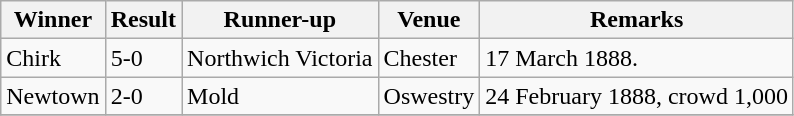<table class="wikitable">
<tr>
<th>Winner</th>
<th>Result</th>
<th>Runner-up</th>
<th>Venue</th>
<th>Remarks</th>
</tr>
<tr>
<td>Chirk</td>
<td>5-0</td>
<td>Northwich Victoria</td>
<td>Chester</td>
<td>17 March 1888.</td>
</tr>
<tr>
<td>Newtown</td>
<td>2-0</td>
<td>Mold</td>
<td>Oswestry</td>
<td>24 February 1888, crowd 1,000</td>
</tr>
<tr>
</tr>
</table>
